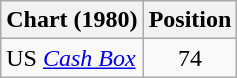<table class="wikitable">
<tr>
<th>Chart (1980)</th>
<th>Position</th>
</tr>
<tr>
<td>US <a href='#'><em>Cash Box</em></a></td>
<td align="center">74</td>
</tr>
</table>
